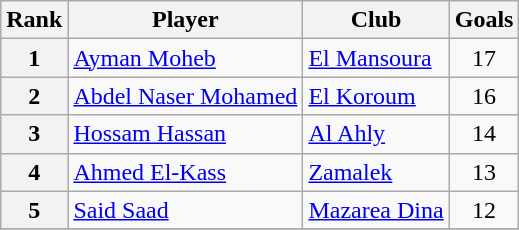<table class="wikitable" style="text-align:center">
<tr>
<th>Rank</th>
<th>Player</th>
<th>Club</th>
<th>Goals</th>
</tr>
<tr>
<th>1</th>
<td align="left"> <a href='#'>Ayman Moheb</a></td>
<td align="left"><a href='#'>El Mansoura</a></td>
<td>17</td>
</tr>
<tr>
<th>2</th>
<td align="left"> <a href='#'>Abdel Naser Mohamed</a></td>
<td align="left"><a href='#'>El Koroum</a></td>
<td>16</td>
</tr>
<tr>
<th>3</th>
<td align="left"> <a href='#'>Hossam Hassan</a></td>
<td align="left"><a href='#'>Al Ahly</a></td>
<td>14</td>
</tr>
<tr>
<th>4</th>
<td align="left"> <a href='#'>Ahmed El-Kass</a></td>
<td align="left"><a href='#'>Zamalek</a></td>
<td>13</td>
</tr>
<tr>
<th>5</th>
<td align="left"> <a href='#'>Said Saad</a></td>
<td align="left"><a href='#'>Mazarea Dina</a></td>
<td>12</td>
</tr>
<tr>
</tr>
</table>
